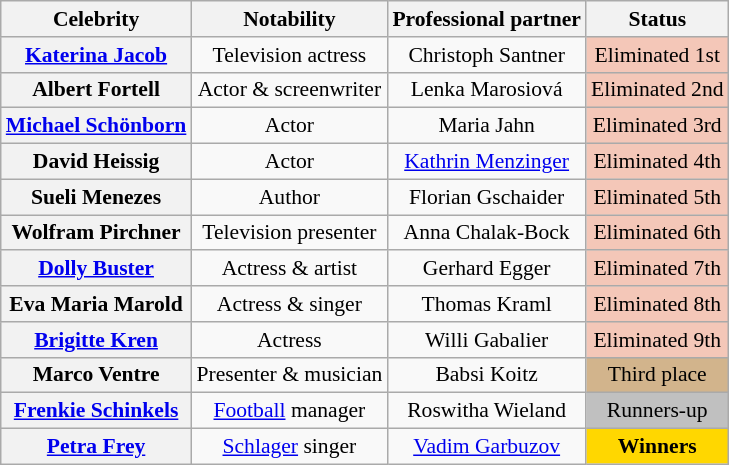<table class="wikitable sortable" style="text-align:center; font-size:90%">
<tr>
<th scope="col">Celebrity</th>
<th scope="col" class="unsortable">Notability</th>
<th scope="col">Professional partner</th>
<th scope="col">Status</th>
</tr>
<tr>
<th scope="row"><a href='#'>Katerina Jacob</a></th>
<td>Television actress</td>
<td>Christoph Santner</td>
<td bgcolor="f4c7b8">Eliminated 1st</td>
</tr>
<tr>
<th scope="row">Albert Fortell</th>
<td>Actor & screenwriter</td>
<td>Lenka Marosiová</td>
<td bgcolor="f4c7b8">Eliminated 2nd</td>
</tr>
<tr>
<th scope="row"><a href='#'>Michael Schönborn</a></th>
<td>Actor</td>
<td>Maria Jahn</td>
<td bgcolor="f4c7b8">Eliminated 3rd</td>
</tr>
<tr>
<th scope="row">David Heissig</th>
<td>Actor</td>
<td><a href='#'>Kathrin Menzinger</a></td>
<td bgcolor="f4c7b8">Eliminated 4th</td>
</tr>
<tr>
<th scope="row">Sueli Menezes</th>
<td>Author</td>
<td>Florian Gschaider</td>
<td bgcolor="f4c7b8">Eliminated 5th</td>
</tr>
<tr>
<th scope="row">Wolfram Pirchner</th>
<td>Television presenter</td>
<td>Anna Chalak-Bock</td>
<td bgcolor="f4c7b8">Eliminated 6th</td>
</tr>
<tr>
<th scope="row"><a href='#'>Dolly Buster</a></th>
<td>Actress & artist</td>
<td>Gerhard Egger</td>
<td bgcolor="f4c7b8">Eliminated 7th</td>
</tr>
<tr>
<th scope="row">Eva Maria Marold</th>
<td>Actress & singer</td>
<td>Thomas Kraml</td>
<td bgcolor="f4c7b8">Eliminated 8th</td>
</tr>
<tr>
<th scope="row"><a href='#'>Brigitte Kren</a></th>
<td>Actress</td>
<td>Willi Gabalier</td>
<td bgcolor="f4c7b8">Eliminated 9th</td>
</tr>
<tr>
<th scope="row">Marco Ventre</th>
<td>Presenter & musician</td>
<td>Babsi Koitz</td>
<td bgcolor="tan">Third place</td>
</tr>
<tr>
<th scope="row"><a href='#'>Frenkie Schinkels</a></th>
<td><a href='#'>Football</a> manager</td>
<td>Roswitha Wieland</td>
<td bgcolor="silver">Runners-up</td>
</tr>
<tr>
<th scope="row"><a href='#'>Petra Frey</a></th>
<td><a href='#'>Schlager</a> singer</td>
<td><a href='#'>Vadim Garbuzov</a></td>
<td bgcolor="gold"><strong>Winners</strong></td>
</tr>
</table>
